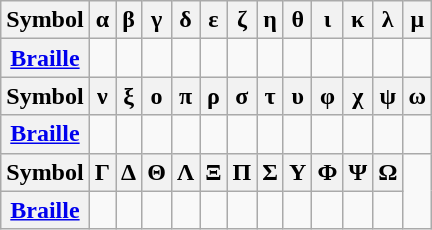<table class="wikitable" style="text-align:center">
<tr>
<th>Symbol</th>
<th>α</th>
<th>β</th>
<th>γ</th>
<th>δ</th>
<th>ε</th>
<th>ζ</th>
<th>η</th>
<th>θ</th>
<th>ι</th>
<th>κ</th>
<th>λ</th>
<th>μ</th>
</tr>
<tr>
<th><a href='#'>Braille</a></th>
<td></td>
<td></td>
<td></td>
<td></td>
<td></td>
<td></td>
<td></td>
<td></td>
<td></td>
<td></td>
<td></td>
<td></td>
</tr>
<tr>
<th>Symbol</th>
<th>ν</th>
<th>ξ</th>
<th>ο</th>
<th>π</th>
<th>ρ</th>
<th>σ</th>
<th>τ</th>
<th>υ</th>
<th>φ</th>
<th>χ</th>
<th>ψ</th>
<th>ω</th>
</tr>
<tr>
<th><a href='#'>Braille</a></th>
<td></td>
<td></td>
<td></td>
<td></td>
<td></td>
<td></td>
<td></td>
<td></td>
<td></td>
<td></td>
<td></td>
<td></td>
</tr>
<tr>
<th>Symbol</th>
<th>Γ</th>
<th>Δ</th>
<th>Θ</th>
<th>Λ</th>
<th>Ξ</th>
<th>Π</th>
<th>Σ</th>
<th>Υ</th>
<th>Φ</th>
<th>Ψ</th>
<th>Ω</th>
</tr>
<tr>
<th><a href='#'>Braille</a></th>
<td></td>
<td></td>
<td></td>
<td></td>
<td></td>
<td></td>
<td></td>
<td></td>
<td></td>
<td></td>
<td></td>
</tr>
</table>
